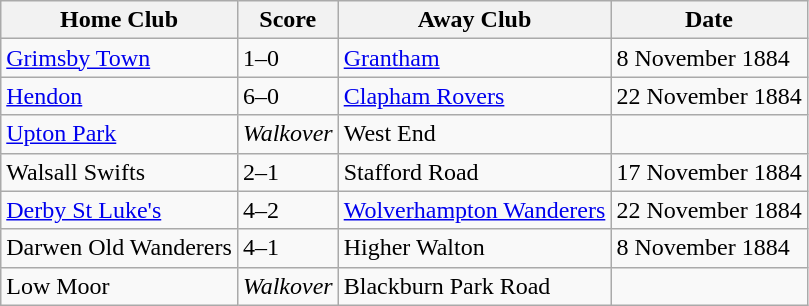<table class="wikitable">
<tr>
<th>Home Club</th>
<th>Score</th>
<th>Away Club</th>
<th>Date</th>
</tr>
<tr>
<td><a href='#'>Grimsby Town</a></td>
<td>1–0</td>
<td><a href='#'>Grantham</a></td>
<td>8 November 1884</td>
</tr>
<tr>
<td><a href='#'>Hendon</a></td>
<td>6–0</td>
<td><a href='#'>Clapham Rovers</a></td>
<td>22 November 1884</td>
</tr>
<tr>
<td><a href='#'>Upton Park</a></td>
<td><em>Walkover</em></td>
<td>West End</td>
<td></td>
</tr>
<tr>
<td>Walsall Swifts</td>
<td>2–1</td>
<td>Stafford Road</td>
<td>17 November 1884</td>
</tr>
<tr>
<td><a href='#'>Derby St Luke's</a></td>
<td>4–2</td>
<td><a href='#'>Wolverhampton Wanderers</a></td>
<td>22 November 1884</td>
</tr>
<tr>
<td>Darwen Old Wanderers</td>
<td>4–1</td>
<td>Higher Walton</td>
<td>8 November 1884</td>
</tr>
<tr>
<td>Low Moor</td>
<td><em>Walkover</em></td>
<td>Blackburn Park Road</td>
<td></td>
</tr>
</table>
